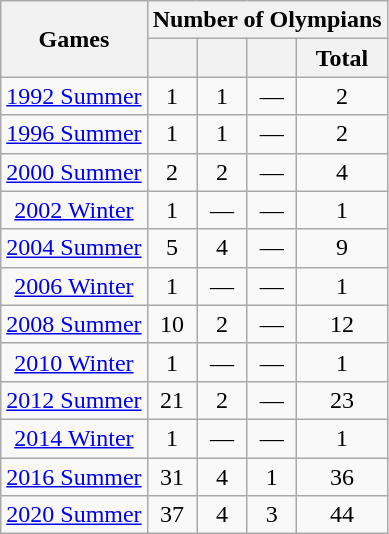<table class="wikitable sortable" style="text-align:center">
<tr>
<th rowspan="2">Games</th>
<th colspan="4">Number of Olympians</th>
</tr>
<tr>
<th></th>
<th></th>
<th></th>
<th>Total</th>
</tr>
<tr>
<td><a href='#'>1992 Summer</a></td>
<td>1</td>
<td>1</td>
<td>—</td>
<td>2</td>
</tr>
<tr>
<td><a href='#'>1996 Summer</a></td>
<td>1</td>
<td>1</td>
<td>—</td>
<td>2</td>
</tr>
<tr>
<td><a href='#'>2000 Summer</a></td>
<td>2</td>
<td>2</td>
<td>—</td>
<td>4</td>
</tr>
<tr>
<td><a href='#'>2002 Winter</a></td>
<td>1</td>
<td>—</td>
<td>—</td>
<td>1</td>
</tr>
<tr>
<td><a href='#'>2004 Summer</a></td>
<td>5</td>
<td>4</td>
<td>—</td>
<td>9</td>
</tr>
<tr>
<td><a href='#'>2006 Winter</a></td>
<td>1</td>
<td>—</td>
<td>—</td>
<td>1</td>
</tr>
<tr>
<td><a href='#'>2008 Summer</a></td>
<td>10</td>
<td>2</td>
<td>—</td>
<td>12</td>
</tr>
<tr>
<td><a href='#'>2010 Winter</a></td>
<td>1</td>
<td>—</td>
<td>—</td>
<td>1</td>
</tr>
<tr>
<td><a href='#'>2012 Summer</a></td>
<td>21</td>
<td>2</td>
<td>—</td>
<td>23</td>
</tr>
<tr>
<td><a href='#'>2014 Winter</a></td>
<td>1</td>
<td>—</td>
<td>—</td>
<td>1</td>
</tr>
<tr>
<td><a href='#'>2016 Summer</a></td>
<td>31</td>
<td>4</td>
<td>1</td>
<td>36</td>
</tr>
<tr>
<td><a href='#'>2020 Summer</a></td>
<td>37</td>
<td>4</td>
<td>3</td>
<td>44</td>
</tr>
</table>
